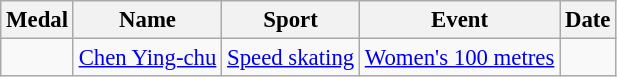<table class="wikitable sortable" style="font-size:95%">
<tr>
<th>Medal</th>
<th>Name</th>
<th>Sport</th>
<th>Event</th>
<th>Date</th>
</tr>
<tr>
<td></td>
<td><a href='#'>Chen Ying-chu</a></td>
<td><a href='#'>Speed skating</a></td>
<td><a href='#'>Women's 100 metres</a></td>
<td></td>
</tr>
</table>
